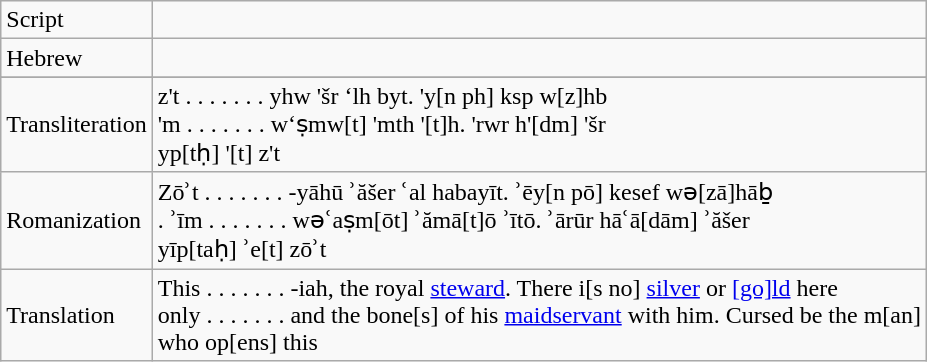<table class="wikitable">
<tr>
<td>Script</td>
<td align=right><br></td>
</tr>
<tr>
<td>Hebrew</td>
<td align=right><br></td>
</tr>
<tr>
</tr>
<tr>
<td>Transliteration</td>
<td>z't . . . . . . . yhw 'šr ‘lh byt. 'y[n ph] ksp w[z]hb <br>'m . . . . . . . w‘ṣmw[t] 'mth '[t]h. 'rwr h'[dm] 'šr<br>yp[tḥ] '[t] z't</td>
</tr>
<tr>
<td>Romanization</td>
<td>Zōʾt . . . . . . . -yāhū ʾăšer ʿal habayīt. ʾēy[n pō] kesef wə[zā]hāḇ<br>. ʾīm . . . . . . . wəʿaṣm[ōt] ʾămā[t]ō ʾītō. ʾārūr hāʿā[dām] ʾăšer<br>yīp[taḥ] ʾe[t] zōʾt</td>
</tr>
<tr>
<td>Translation</td>
<td>This . . . . . . . -iah, the royal <a href='#'>steward</a>. There i[s no] <a href='#'>silver</a> or <a href='#'>[go]ld</a> here<br>only . . . . . . . and the bone[s] of his <a href='#'>maidservant</a> with him. Cursed be the m[an]<br>who op[ens] this</td>
</tr>
</table>
